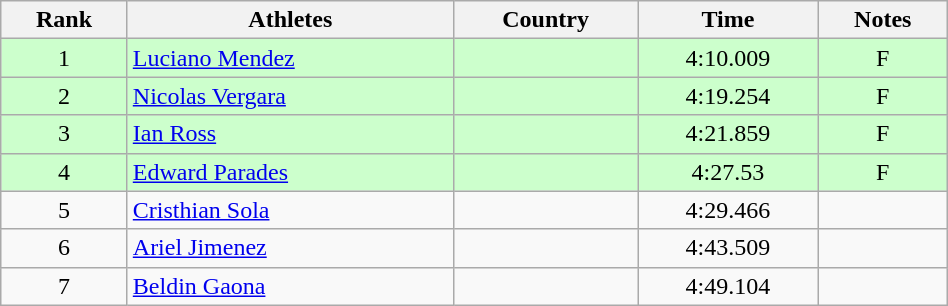<table class="wikitable" width=50% style="text-align:center">
<tr>
<th>Rank</th>
<th>Athletes</th>
<th>Country</th>
<th>Time</th>
<th>Notes</th>
</tr>
<tr bgcolor=#ccffcc>
<td>1</td>
<td align=left><a href='#'>Luciano Mendez</a></td>
<td align=left></td>
<td>4:10.009</td>
<td>F</td>
</tr>
<tr bgcolor=#ccffcc>
<td>2</td>
<td align=left><a href='#'>Nicolas Vergara</a></td>
<td align=left></td>
<td>4:19.254</td>
<td>F</td>
</tr>
<tr bgcolor=#ccffcc>
<td>3</td>
<td align=left><a href='#'>Ian Ross</a></td>
<td align=left></td>
<td>4:21.859</td>
<td>F</td>
</tr>
<tr bgcolor=#ccffcc>
<td>4</td>
<td align=left><a href='#'>Edward Parades</a></td>
<td align=left></td>
<td>4:27.53</td>
<td>F</td>
</tr>
<tr>
<td>5</td>
<td align=left><a href='#'>Cristhian Sola</a></td>
<td align=left></td>
<td>4:29.466</td>
<td></td>
</tr>
<tr>
<td>6</td>
<td align=left><a href='#'>Ariel Jimenez</a></td>
<td align=left></td>
<td>4:43.509</td>
<td></td>
</tr>
<tr>
<td>7</td>
<td align=left><a href='#'>Beldin Gaona</a></td>
<td align=left></td>
<td>4:49.104</td>
<td></td>
</tr>
</table>
